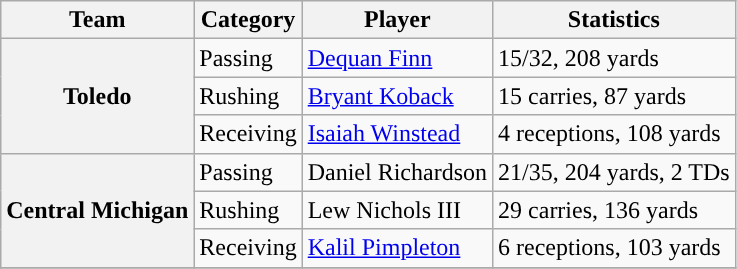<table class="wikitable" style="float: left;">
<tr>
<th>Team</th>
<th>Category</th>
<th>Player</th>
<th>Statistics</th>
</tr>
<tr>
<th rowspan=3>Toledo</th>
<td>Passing</td>
<td><a href='#'>Dequan Finn</a></td>
<td>15/32, 208 yards</td>
</tr>
<tr>
<td>Rushing</td>
<td><a href='#'>Bryant Koback</a></td>
<td>15 carries, 87 yards</td>
</tr>
<tr>
<td>Receiving</td>
<td><a href='#'>Isaiah Winstead</a></td>
<td>4 receptions, 108 yards</td>
</tr>
<tr>
<th rowspan=3 style=>Central Michigan</th>
<td>Passing</td>
<td>Daniel Richardson</td>
<td>21/35, 204 yards, 2 TDs</td>
</tr>
<tr>
<td>Rushing</td>
<td>Lew Nichols III</td>
<td>29 carries, 136 yards</td>
</tr>
<tr>
<td>Receiving</td>
<td><a href='#'>Kalil Pimpleton</a></td>
<td>6 receptions, 103 yards</td>
</tr>
<tr>
</tr>
</table>
